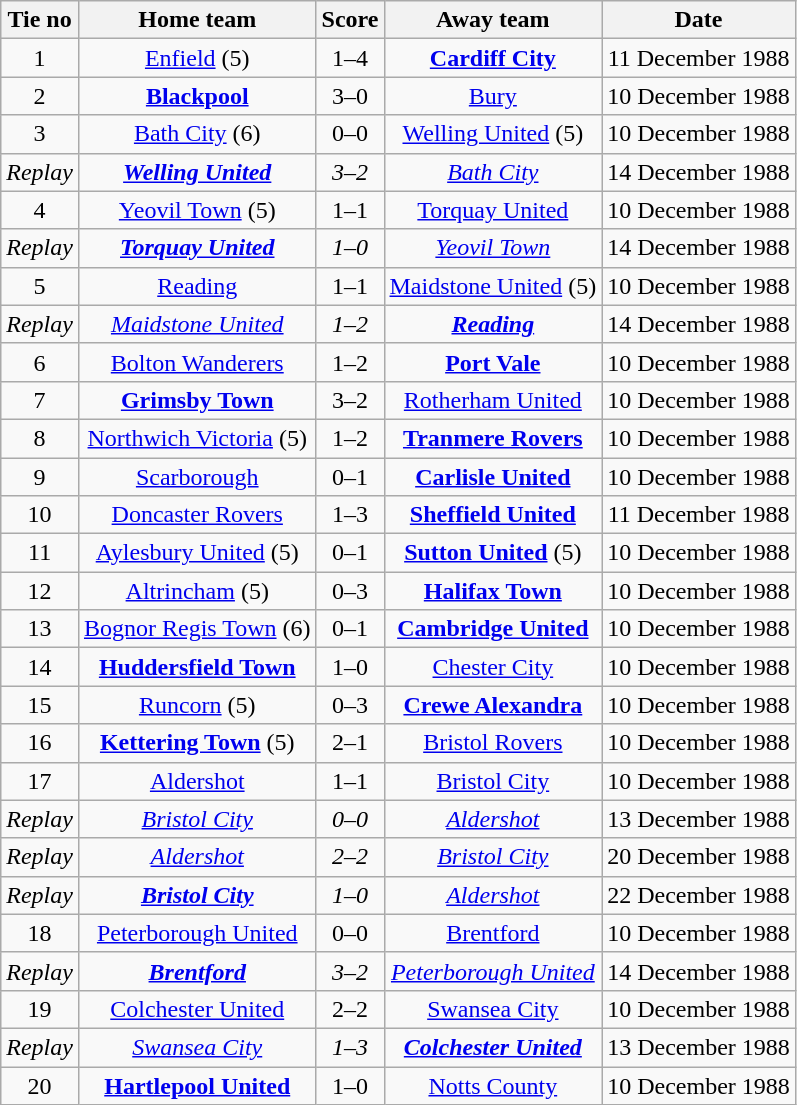<table class="wikitable" style="text-align: center">
<tr>
<th>Tie no</th>
<th>Home team</th>
<th>Score</th>
<th>Away team</th>
<th>Date</th>
</tr>
<tr>
<td>1</td>
<td><a href='#'>Enfield</a> (5)</td>
<td>1–4</td>
<td><strong><a href='#'>Cardiff City</a></strong></td>
<td>11 December 1988</td>
</tr>
<tr>
<td>2</td>
<td><strong><a href='#'>Blackpool</a></strong></td>
<td>3–0</td>
<td><a href='#'>Bury</a></td>
<td>10 December 1988</td>
</tr>
<tr>
<td>3</td>
<td><a href='#'>Bath City</a> (6)</td>
<td>0–0</td>
<td><a href='#'>Welling United</a> (5)</td>
<td>10 December 1988</td>
</tr>
<tr>
<td><em>Replay</em></td>
<td><strong><em><a href='#'>Welling United</a></em></strong></td>
<td><em>3–2</em></td>
<td><em><a href='#'>Bath City</a></em></td>
<td>14 December 1988</td>
</tr>
<tr>
<td>4</td>
<td><a href='#'>Yeovil Town</a> (5)</td>
<td>1–1</td>
<td><a href='#'>Torquay United</a></td>
<td>10 December 1988</td>
</tr>
<tr>
<td><em>Replay</em></td>
<td><strong><em><a href='#'>Torquay United</a></em></strong></td>
<td><em>1–0</em></td>
<td><em><a href='#'>Yeovil Town</a></em></td>
<td>14 December 1988</td>
</tr>
<tr>
<td>5</td>
<td><a href='#'>Reading</a></td>
<td>1–1</td>
<td><a href='#'>Maidstone United</a> (5)</td>
<td>10 December 1988</td>
</tr>
<tr>
<td><em>Replay</em></td>
<td><em><a href='#'>Maidstone United</a></em></td>
<td><em>1–2</em></td>
<td><strong><em><a href='#'>Reading</a></em></strong></td>
<td>14 December 1988</td>
</tr>
<tr>
<td>6</td>
<td><a href='#'>Bolton Wanderers</a></td>
<td>1–2</td>
<td><strong><a href='#'>Port Vale</a></strong></td>
<td>10 December 1988</td>
</tr>
<tr>
<td>7</td>
<td><strong><a href='#'>Grimsby Town</a></strong></td>
<td>3–2</td>
<td><a href='#'>Rotherham United</a></td>
<td>10 December 1988</td>
</tr>
<tr>
<td>8</td>
<td><a href='#'>Northwich Victoria</a> (5)</td>
<td>1–2</td>
<td><strong><a href='#'>Tranmere Rovers</a></strong></td>
<td>10 December 1988</td>
</tr>
<tr>
<td>9</td>
<td><a href='#'>Scarborough</a></td>
<td>0–1</td>
<td><strong><a href='#'>Carlisle United</a></strong></td>
<td>10 December 1988</td>
</tr>
<tr>
<td>10</td>
<td><a href='#'>Doncaster Rovers</a></td>
<td>1–3</td>
<td><strong><a href='#'>Sheffield United</a></strong></td>
<td>11 December 1988</td>
</tr>
<tr>
<td>11</td>
<td><a href='#'>Aylesbury United</a> (5)</td>
<td>0–1</td>
<td><strong><a href='#'>Sutton United</a></strong> (5)</td>
<td>10 December 1988</td>
</tr>
<tr>
<td>12</td>
<td><a href='#'>Altrincham</a> (5)</td>
<td>0–3</td>
<td><strong><a href='#'>Halifax Town</a></strong></td>
<td>10 December 1988</td>
</tr>
<tr>
<td>13</td>
<td><a href='#'>Bognor Regis Town</a> (6)</td>
<td>0–1</td>
<td><strong><a href='#'>Cambridge United</a></strong></td>
<td>10 December 1988</td>
</tr>
<tr>
<td>14</td>
<td><strong><a href='#'>Huddersfield Town</a></strong></td>
<td>1–0</td>
<td><a href='#'>Chester City</a></td>
<td>10 December 1988</td>
</tr>
<tr>
<td>15</td>
<td><a href='#'>Runcorn</a> (5)</td>
<td>0–3</td>
<td><strong><a href='#'>Crewe Alexandra</a></strong></td>
<td>10 December 1988</td>
</tr>
<tr>
<td>16</td>
<td><strong><a href='#'>Kettering Town</a></strong> (5)</td>
<td>2–1</td>
<td><a href='#'>Bristol Rovers</a></td>
<td>10 December 1988</td>
</tr>
<tr>
<td>17</td>
<td><a href='#'>Aldershot</a></td>
<td>1–1</td>
<td><a href='#'>Bristol City</a></td>
<td>10 December 1988</td>
</tr>
<tr>
<td><em>Replay</em></td>
<td><em><a href='#'>Bristol City</a></em></td>
<td><em>0–0</em></td>
<td><em><a href='#'>Aldershot</a></em></td>
<td>13 December 1988</td>
</tr>
<tr>
<td><em>Replay</em></td>
<td><em><a href='#'>Aldershot</a></em></td>
<td><em>2–2</em></td>
<td><em><a href='#'>Bristol City</a></em></td>
<td>20 December 1988</td>
</tr>
<tr>
<td><em>Replay</em></td>
<td><strong><em><a href='#'>Bristol City</a></em></strong></td>
<td><em>1–0</em></td>
<td><em><a href='#'>Aldershot</a></em></td>
<td>22 December 1988</td>
</tr>
<tr>
<td>18</td>
<td><a href='#'>Peterborough United</a></td>
<td>0–0</td>
<td><a href='#'>Brentford</a></td>
<td>10 December 1988</td>
</tr>
<tr>
<td><em>Replay</em></td>
<td><strong><em><a href='#'>Brentford</a></em></strong></td>
<td><em>3–2</em></td>
<td><em><a href='#'>Peterborough United</a></em></td>
<td>14 December 1988</td>
</tr>
<tr>
<td>19</td>
<td><a href='#'>Colchester United</a></td>
<td>2–2</td>
<td><a href='#'>Swansea City</a></td>
<td>10 December 1988</td>
</tr>
<tr>
<td><em>Replay</em></td>
<td><em><a href='#'>Swansea City</a></em></td>
<td><em>1–3</em></td>
<td><strong><em><a href='#'>Colchester United</a></em></strong></td>
<td>13 December 1988</td>
</tr>
<tr>
<td>20</td>
<td><strong><a href='#'>Hartlepool United</a></strong></td>
<td>1–0</td>
<td><a href='#'>Notts County</a></td>
<td>10 December 1988</td>
</tr>
</table>
